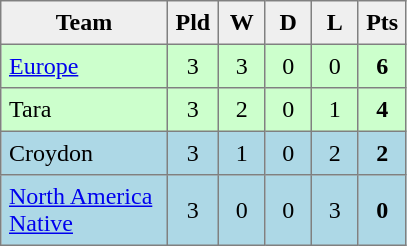<table style=border-collapse:collapse border=1 cellspacing=0 cellpadding=5>
<tr align=center bgcolor=#efefef>
<th width=100>Team</th>
<th width=20>Pld</th>
<th width=20>W</th>
<th width=20>D</th>
<th width=20>L</th>
<th width=20>Pts</th>
</tr>
<tr align=center style="background:#cfc;">
<td style="text-align:left;"> <a href='#'>Europe</a></td>
<td>3</td>
<td>3</td>
<td>0</td>
<td>0</td>
<td><strong>6</strong></td>
</tr>
<tr align=center style="background:#cfc;">
<td style="text-align:left;"> Tara</td>
<td>3</td>
<td>2</td>
<td>0</td>
<td>1</td>
<td><strong>4</strong></td>
</tr>
<tr align=center style="background:#ADD8E6;">
<td style="text-align:left;">Croydon</td>
<td>3</td>
<td>1</td>
<td>0</td>
<td>2</td>
<td><strong>2</strong></td>
</tr>
<tr align=center style="background:#ADD8E6;">
<td style="text-align:left;"><a href='#'>North America Native</a></td>
<td>3</td>
<td>0</td>
<td>0</td>
<td>3</td>
<td><strong>0</strong></td>
</tr>
</table>
